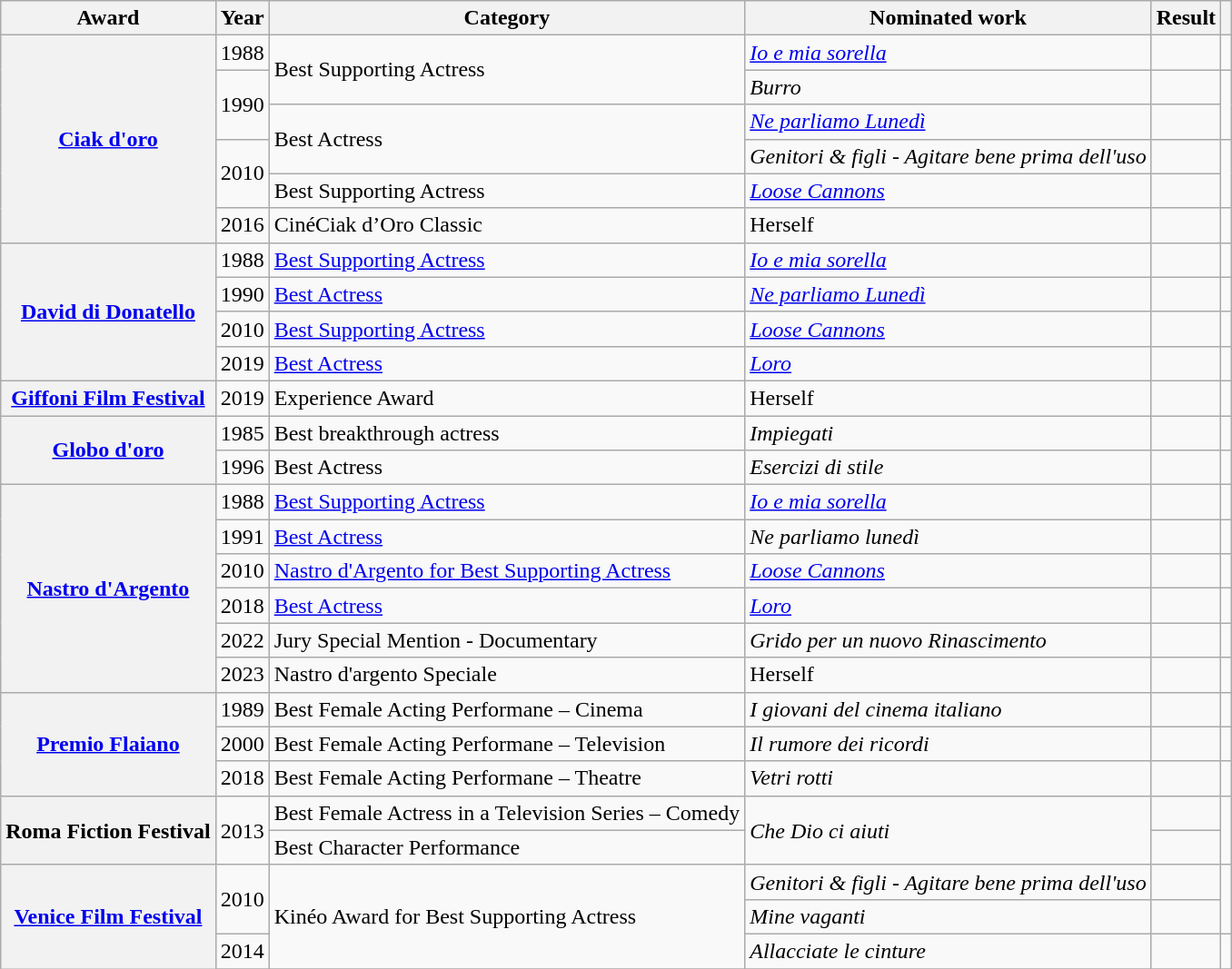<table class="wikitable sortable plainrowheaders">
<tr>
<th scope="col">Award</th>
<th scope="col">Year</th>
<th scope="col">Category</th>
<th scope="col">Nominated work</th>
<th scope="col">Result</th>
<th scope="col"></th>
</tr>
<tr>
<th rowspan ="6" scope=row><a href='#'>Ciak d'oro</a></th>
<td>1988</td>
<td rowspan ="2">Best Supporting Actress</td>
<td><em><a href='#'>Io e mia sorella</a></em></td>
<td></td>
<td></td>
</tr>
<tr>
<td rowspan ="2">1990</td>
<td><em>Burro</em></td>
<td></td>
<td rowspan ="2"></td>
</tr>
<tr>
<td rowspan ="2">Best Actress</td>
<td><em><a href='#'>Ne parliamo Lunedì</a></em></td>
<td></td>
</tr>
<tr>
<td rowspan ="2">2010</td>
<td><em>Genitori & figli - Agitare bene prima dell'uso</em></td>
<td></td>
<td rowspan ="2"></td>
</tr>
<tr>
<td>Best Supporting Actress</td>
<td><em><a href='#'>Loose Cannons</a></em></td>
<td></td>
</tr>
<tr>
<td>2016</td>
<td>CinéCiak d’Oro Classic</td>
<td>Herself</td>
<td></td>
<td></td>
</tr>
<tr>
<th rowspan="4" scope=row><a href='#'>David di Donatello</a></th>
<td>1988</td>
<td><a href='#'>Best Supporting Actress</a></td>
<td><em><a href='#'>Io e mia sorella</a></em></td>
<td></td>
<td></td>
</tr>
<tr>
<td>1990</td>
<td><a href='#'>Best Actress</a></td>
<td><em><a href='#'>Ne parliamo Lunedì</a></em></td>
<td></td>
<td></td>
</tr>
<tr>
<td>2010</td>
<td><a href='#'>Best Supporting Actress</a></td>
<td><em><a href='#'>Loose Cannons</a></em></td>
<td></td>
<td></td>
</tr>
<tr>
<td>2019</td>
<td><a href='#'>Best Actress</a></td>
<td><em><a href='#'>Loro</a></em></td>
<td></td>
<td></td>
</tr>
<tr>
<th scope=row><a href='#'>Giffoni Film Festival</a></th>
<td>2019</td>
<td>Experience Award</td>
<td>Herself</td>
<td></td>
<td></td>
</tr>
<tr>
<th rowspan="2" scope=row><a href='#'>Globo d'oro</a></th>
<td>1985</td>
<td>Best breakthrough actress</td>
<td><em>Impiegati</em></td>
<td></td>
<td></td>
</tr>
<tr>
<td>1996</td>
<td>Best Actress</td>
<td><em>Esercizi di stile</em></td>
<td></td>
<td></td>
</tr>
<tr>
<th rowspan="6" scope=row><a href='#'>Nastro d'Argento</a></th>
<td>1988</td>
<td><a href='#'>Best Supporting Actress</a></td>
<td><em><a href='#'>Io e mia sorella</a></em></td>
<td></td>
<td></td>
</tr>
<tr>
<td>1991</td>
<td><a href='#'>Best Actress</a></td>
<td><em>Ne parliamo lunedì</em></td>
<td></td>
<td></td>
</tr>
<tr>
<td>2010</td>
<td><a href='#'>Nastro d'Argento for Best Supporting Actress</a></td>
<td><em><a href='#'>Loose Cannons</a></em></td>
<td></td>
<td></td>
</tr>
<tr>
<td>2018</td>
<td><a href='#'>Best Actress</a></td>
<td><em><a href='#'>Loro</a></em></td>
<td></td>
<td></td>
</tr>
<tr>
<td>2022</td>
<td>Jury Special Mention - Documentary</td>
<td><em>Grido per un nuovo Rinascimento</em></td>
<td></td>
<td></td>
</tr>
<tr>
<td>2023</td>
<td>Nastro d'argento Speciale</td>
<td>Herself</td>
<td></td>
</tr>
<tr>
<th rowspan="3"  scope=row><a href='#'>Premio Flaiano</a></th>
<td>1989</td>
<td>Best Female Acting Performane – Cinema</td>
<td><em>I giovani del cinema italiano</em></td>
<td></td>
<td></td>
</tr>
<tr>
<td>2000</td>
<td>Best Female Acting Performane – Television</td>
<td><em>Il rumore dei ricordi</em></td>
<td></td>
<td></td>
</tr>
<tr>
<td>2018</td>
<td>Best Female Acting Performane – Theatre</td>
<td><em>Vetri rotti</em></td>
<td></td>
<td></td>
</tr>
<tr>
<th rowspan="2" scope=row>Roma Fiction Festival</th>
<td rowspan="2">2013</td>
<td>Best Female Actress in a Television Series – Comedy</td>
<td rowspan="2"><em>Che Dio ci aiuti</em></td>
<td></td>
<td rowspan="2"></td>
</tr>
<tr>
<td>Best Character Performance</td>
<td></td>
</tr>
<tr>
<th rowspan="6" scope=row><a href='#'>Venice Film Festival</a></th>
<td rowspan="2">2010</td>
<td rowspan="3">Kinéo Award for Best Supporting Actress</td>
<td><em>Genitori & figli - Agitare bene prima dell'uso</em></td>
<td></td>
<td rowspan="2"></td>
</tr>
<tr>
<td><em>Mine vaganti</em></td>
<td></td>
</tr>
<tr>
<td>2014</td>
<td><em>Allacciate le cinture</em></td>
<td></td>
<td rowspan="1"></td>
</tr>
<tr>
</tr>
</table>
